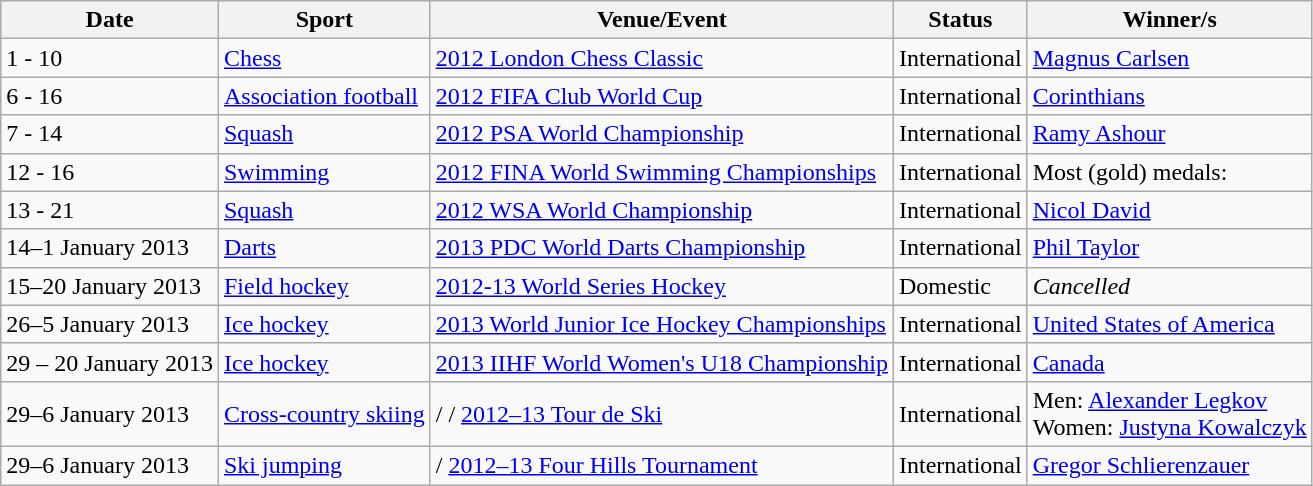<table class="wikitable sortable">
<tr>
<th>Date</th>
<th>Sport</th>
<th>Venue/Event</th>
<th>Status</th>
<th>Winner/s</th>
</tr>
<tr>
<td>1 - 10</td>
<td><a href='#'>Chess</a></td>
<td> <a href='#'>2012 London Chess Classic</a></td>
<td>International</td>
<td> <a href='#'>Magnus Carlsen</a></td>
</tr>
<tr>
<td>6 - 16</td>
<td><a href='#'>Association football</a></td>
<td> <a href='#'>2012 FIFA Club World Cup</a></td>
<td>International</td>
<td> <a href='#'>Corinthians</a></td>
</tr>
<tr>
<td>7 - 14</td>
<td><a href='#'>Squash</a></td>
<td> <a href='#'>2012 PSA World Championship</a></td>
<td>International</td>
<td> <a href='#'>Ramy Ashour</a></td>
</tr>
<tr>
<td>12 - 16</td>
<td><a href='#'>Swimming</a></td>
<td> <a href='#'>2012 FINA World Swimming Championships</a></td>
<td>International</td>
<td>Most (gold) medals: </td>
</tr>
<tr>
<td>13 - 21</td>
<td><a href='#'>Squash</a></td>
<td> <a href='#'>2012 WSA World Championship</a></td>
<td>International</td>
<td> <a href='#'>Nicol David</a></td>
</tr>
<tr>
<td>14–1 January 2013</td>
<td><a href='#'>Darts</a></td>
<td> <a href='#'>2013 PDC World Darts Championship</a></td>
<td>International</td>
<td> <a href='#'>Phil Taylor</a></td>
</tr>
<tr>
<td>15–20 January 2013</td>
<td><a href='#'>Field hockey</a></td>
<td> <a href='#'>2012-13 World Series Hockey</a></td>
<td>Domestic</td>
<td><em>Cancelled</em></td>
</tr>
<tr>
<td>26–5 January 2013</td>
<td><a href='#'>Ice hockey</a></td>
<td> <a href='#'>2013 World Junior Ice Hockey Championships</a></td>
<td>International</td>
<td> <a href='#'>United States of America</a></td>
</tr>
<tr>
<td>29 – 20 January 2013</td>
<td><a href='#'>Ice hockey</a></td>
<td> <a href='#'>2013 IIHF World Women's U18 Championship</a></td>
<td>International</td>
<td> <a href='#'>Canada</a></td>
</tr>
<tr>
<td>29–6 January 2013</td>
<td><a href='#'>Cross-country skiing</a></td>
<td> /  /  <a href='#'>2012–13 Tour de Ski</a></td>
<td>International</td>
<td>Men:  <a href='#'>Alexander Legkov</a> <br> Women:  <a href='#'>Justyna Kowalczyk</a></td>
</tr>
<tr>
<td>29–6 January 2013</td>
<td><a href='#'>Ski jumping</a></td>
<td> /  <a href='#'>2012–13 Four Hills Tournament</a></td>
<td>International</td>
<td> <a href='#'>Gregor Schlierenzauer</a></td>
</tr>
</table>
